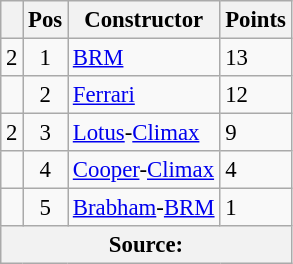<table class="wikitable" style="font-size: 95%;">
<tr>
<th></th>
<th>Pos</th>
<th>Constructor</th>
<th>Points</th>
</tr>
<tr>
<td align="left"> 2</td>
<td align="center">1</td>
<td> <a href='#'>BRM</a></td>
<td align="left">13</td>
</tr>
<tr>
<td align="left"></td>
<td align="center">2</td>
<td> <a href='#'>Ferrari</a></td>
<td align="left">12</td>
</tr>
<tr>
<td align="left"> 2</td>
<td align="center">3</td>
<td> <a href='#'>Lotus</a>-<a href='#'>Climax</a></td>
<td align="left">9</td>
</tr>
<tr>
<td align="left"></td>
<td align="center">4</td>
<td> <a href='#'>Cooper</a>-<a href='#'>Climax</a></td>
<td align="left">4</td>
</tr>
<tr>
<td align="left"></td>
<td align="center">5</td>
<td> <a href='#'>Brabham</a>-<a href='#'>BRM</a></td>
<td align="left">1</td>
</tr>
<tr>
<th colspan=4>Source: </th>
</tr>
</table>
